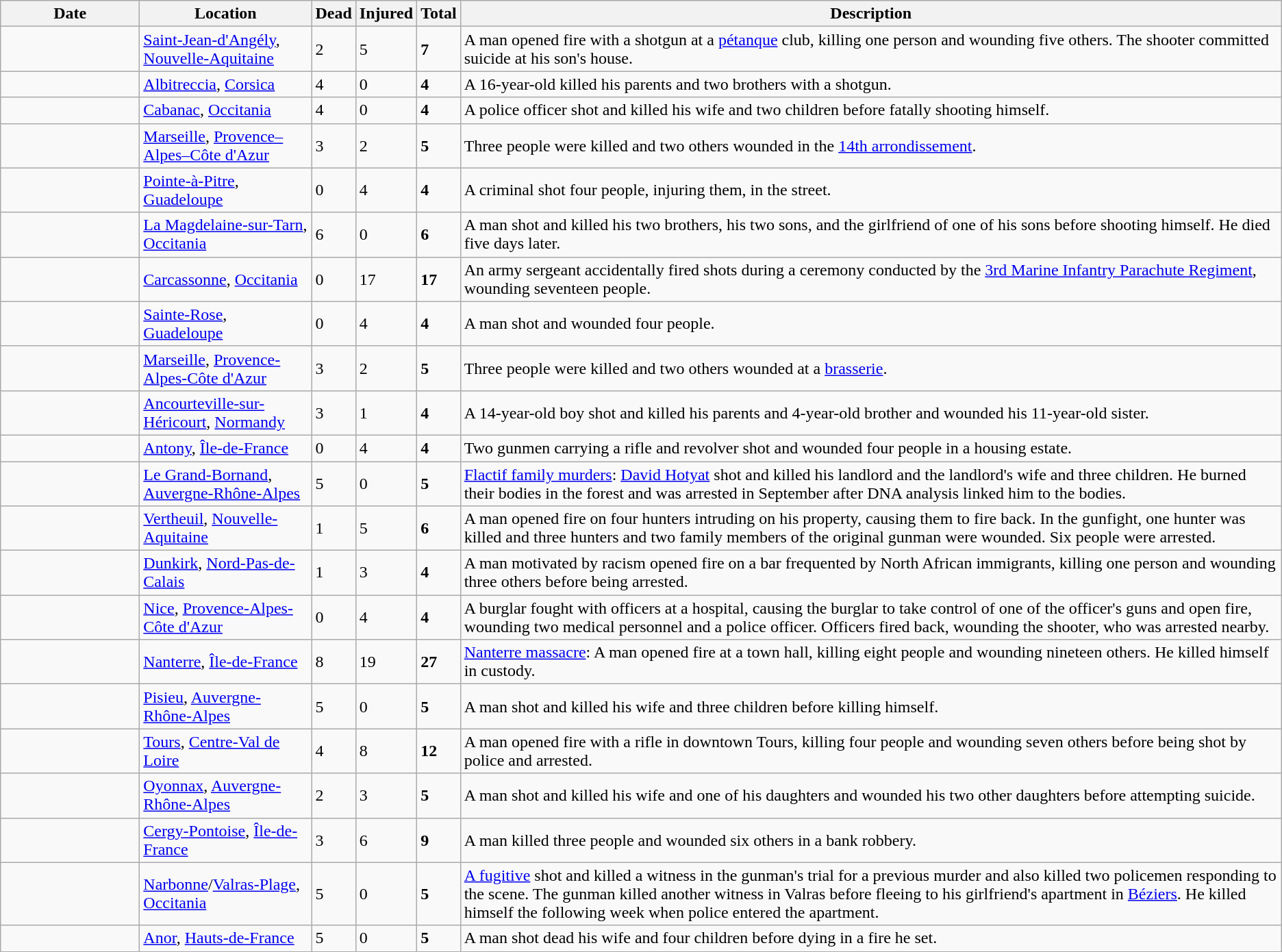<table class="wikitable sortable">
<tr>
<th scope="col" style="width: 8rem;">Date</th>
<th scope="col" style="width: 10rem;">Location</th>
<th data-sort-type=number>Dead</th>
<th data-sort-type=number>Injured</th>
<th data-sort-type=number>Total</th>
<th class=unsortable>Description</th>
</tr>
<tr>
<td></td>
<td><a href='#'>Saint-Jean-d'Angély</a>, <a href='#'>Nouvelle-Aquitaine</a></td>
<td>2</td>
<td>5</td>
<td><strong>7</strong></td>
<td>A man opened fire with a shotgun at a <a href='#'>pétanque</a> club, killing one person and wounding five others. The shooter committed suicide at his son's house.</td>
</tr>
<tr>
<td></td>
<td><a href='#'>Albitreccia</a>, <a href='#'>Corsica</a></td>
<td>4</td>
<td>0</td>
<td><strong>4</strong></td>
<td>A 16-year-old killed his parents and two brothers with a shotgun.</td>
</tr>
<tr>
<td></td>
<td><a href='#'>Cabanac</a>, <a href='#'>Occitania</a></td>
<td>4</td>
<td>0</td>
<td><strong>4</strong></td>
<td>A police officer shot and killed his wife and two children before fatally shooting himself.</td>
</tr>
<tr>
<td></td>
<td><a href='#'>Marseille</a>, <a href='#'>Provence–Alpes–Côte d'Azur</a></td>
<td>3</td>
<td>2</td>
<td><strong>5</strong></td>
<td>Three people were killed and two others wounded in the <a href='#'>14th arrondissement</a>.</td>
</tr>
<tr>
<td></td>
<td><a href='#'>Pointe-à-Pitre</a>, <a href='#'>Guadeloupe</a></td>
<td>0</td>
<td>4</td>
<td><strong>4</strong></td>
<td>A criminal shot four people, injuring them, in the street.</td>
</tr>
<tr>
<td></td>
<td><a href='#'>La Magdelaine-sur-Tarn</a>, <a href='#'>Occitania</a></td>
<td>6</td>
<td>0</td>
<td><strong>6</strong></td>
<td>A man shot and killed his two brothers, his two sons, and the girlfriend of one of his sons before shooting himself. He died five days later.</td>
</tr>
<tr>
<td></td>
<td><a href='#'>Carcassonne</a>, <a href='#'>Occitania</a></td>
<td>0</td>
<td>17</td>
<td><strong>17</strong></td>
<td>An army sergeant accidentally fired shots during a ceremony conducted by the <a href='#'>3rd Marine Infantry Parachute Regiment</a>, wounding seventeen people.</td>
</tr>
<tr>
<td></td>
<td><a href='#'>Sainte-Rose</a>, <a href='#'>Guadeloupe</a></td>
<td>0</td>
<td>4</td>
<td><strong>4</strong></td>
<td>A man shot and wounded four people.</td>
</tr>
<tr>
<td></td>
<td><a href='#'>Marseille</a>, <a href='#'>Provence-Alpes-Côte d'Azur</a></td>
<td>3</td>
<td>2</td>
<td><strong>5</strong></td>
<td>Three people were killed and two others wounded at a <a href='#'>brasserie</a>.</td>
</tr>
<tr>
<td></td>
<td><a href='#'>Ancourteville-sur-Héricourt</a>, <a href='#'>Normandy</a></td>
<td>3</td>
<td>1</td>
<td><strong>4</strong></td>
<td>A 14-year-old boy shot and killed his parents and 4-year-old brother and wounded his 11-year-old sister.</td>
</tr>
<tr>
<td></td>
<td><a href='#'>Antony</a>, <a href='#'>Île-de-France</a></td>
<td>0</td>
<td>4</td>
<td><strong>4</strong></td>
<td>Two gunmen carrying a rifle and revolver shot and wounded four people in a housing estate.</td>
</tr>
<tr>
<td></td>
<td><a href='#'>Le Grand-Bornand</a>, <a href='#'>Auvergne-Rhône-Alpes</a></td>
<td>5</td>
<td>0</td>
<td><strong>5</strong></td>
<td><a href='#'>Flactif family murders</a>: <a href='#'>David Hotyat</a> shot and killed his landlord and the landlord's wife and three children. He burned their bodies in the forest and was arrested in September after DNA analysis linked him to the bodies.</td>
</tr>
<tr>
<td></td>
<td><a href='#'>Vertheuil</a>, <a href='#'>Nouvelle-Aquitaine</a></td>
<td>1</td>
<td>5</td>
<td><strong>6</strong></td>
<td>A man opened fire on four hunters intruding on his property, causing them to fire back. In the gunfight, one hunter was killed and three hunters and two family members of the original gunman were wounded. Six people were arrested.</td>
</tr>
<tr>
<td></td>
<td><a href='#'>Dunkirk</a>, <a href='#'>Nord-Pas-de-Calais</a></td>
<td>1</td>
<td>3</td>
<td><strong>4</strong></td>
<td>A man motivated by racism opened fire on a bar frequented by North African immigrants, killing one person and wounding three others before being arrested.</td>
</tr>
<tr>
<td></td>
<td><a href='#'>Nice</a>, <a href='#'>Provence-Alpes-Côte d'Azur</a></td>
<td>0</td>
<td>4</td>
<td><strong>4</strong></td>
<td>A burglar fought with officers at a hospital, causing the burglar to take control of one of the officer's guns and open fire, wounding two medical personnel and a police officer. Officers fired back, wounding the shooter, who was arrested nearby.</td>
</tr>
<tr>
<td></td>
<td><a href='#'>Nanterre</a>, <a href='#'>Île-de-France</a></td>
<td>8</td>
<td>19</td>
<td><strong>27</strong></td>
<td><a href='#'>Nanterre massacre</a>: A man opened fire at a town hall, killing eight people and wounding nineteen others. He killed himself in custody.</td>
</tr>
<tr>
<td></td>
<td><a href='#'>Pisieu</a>, <a href='#'>Auvergne-Rhône-Alpes</a></td>
<td>5</td>
<td>0</td>
<td><strong>5</strong></td>
<td>A man shot and killed his wife and three children before killing himself.</td>
</tr>
<tr>
<td></td>
<td><a href='#'>Tours</a>, <a href='#'>Centre-Val de Loire</a></td>
<td>4</td>
<td>8</td>
<td><strong>12</strong></td>
<td>A man opened fire with a rifle in downtown Tours, killing four people and wounding seven others before being shot by police and arrested.</td>
</tr>
<tr>
<td></td>
<td><a href='#'>Oyonnax</a>, <a href='#'>Auvergne-Rhône-Alpes</a></td>
<td>2</td>
<td>3</td>
<td><strong>5</strong></td>
<td>A man shot and killed his wife and one of his daughters and wounded his two other daughters before attempting suicide.</td>
</tr>
<tr>
<td></td>
<td><a href='#'>Cergy-Pontoise</a>, <a href='#'>Île-de-France</a></td>
<td>3</td>
<td>6</td>
<td><strong>9</strong></td>
<td>A man killed three people and wounded six others in a bank robbery.</td>
</tr>
<tr>
<td></td>
<td><a href='#'>Narbonne</a>/<a href='#'>Valras-Plage</a>, <a href='#'>Occitania</a></td>
<td>5</td>
<td>0</td>
<td><strong>5</strong></td>
<td><a href='#'>A fugitive</a> shot and killed a witness in the gunman's trial for a previous murder and also killed two policemen responding to the scene. The gunman killed another witness in Valras before fleeing to his girlfriend's apartment in <a href='#'>Béziers</a>. He killed himself the following week when police entered the apartment.</td>
</tr>
<tr>
<td></td>
<td><a href='#'>Anor</a>, <a href='#'>Hauts-de-France</a></td>
<td>5</td>
<td>0</td>
<td><strong>5</strong></td>
<td>A man shot dead his wife and four children before dying in a fire he set.</td>
</tr>
</table>
